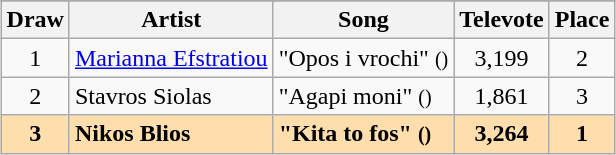<table class="sortable wikitable" style="margin: 1em auto 1em auto; text-align:center">
<tr>
</tr>
<tr>
<th>Draw</th>
<th>Artist</th>
<th>Song</th>
<th>Televote</th>
<th>Place</th>
</tr>
<tr>
<td>1</td>
<td align="left"><a href='#'>Marianna Efstratiou</a></td>
<td align="left">"Opos i vrochi" <small>()</small></td>
<td>3,199</td>
<td>2</td>
</tr>
<tr>
<td>2</td>
<td align="left">Stavros Siolas</td>
<td align="left">"Agapi moni" <small>()</small></td>
<td>1,861</td>
<td>3</td>
</tr>
<tr style="font-weight:bold;background:navajowhite;">
<td>3</td>
<td align="left">Nikos Blios</td>
<td align="left">"Kita to fos" <small>()</small></td>
<td>3,264</td>
<td>1</td>
</tr>
</table>
